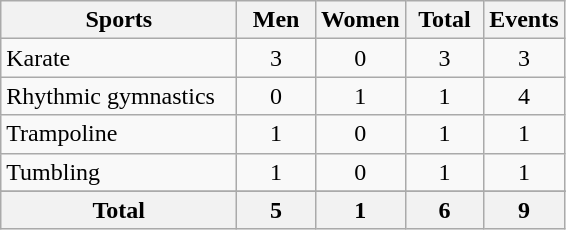<table class="wikitable sortable" style="text-align:center;">
<tr>
<th width=150>Sports</th>
<th width=45>Men</th>
<th width=45>Women</th>
<th width=45>Total</th>
<th width=45>Events</th>
</tr>
<tr>
<td align=left>Karate</td>
<td>3</td>
<td>0</td>
<td>3</td>
<td>3</td>
</tr>
<tr>
<td align=left>Rhythmic gymnastics</td>
<td>0</td>
<td>1</td>
<td>1</td>
<td>4</td>
</tr>
<tr>
<td align=left>Trampoline</td>
<td>1</td>
<td>0</td>
<td>1</td>
<td>1</td>
</tr>
<tr>
<td align=left>Tumbling</td>
<td>1</td>
<td>0</td>
<td>1</td>
<td>1</td>
</tr>
<tr>
</tr>
<tr class="sortbottom">
<th>Total</th>
<th>5</th>
<th>1</th>
<th>6</th>
<th>9</th>
</tr>
</table>
